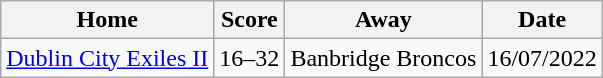<table class="wikitable">
<tr>
<th>Home</th>
<th>Score</th>
<th>Away</th>
<th>Date</th>
</tr>
<tr>
<td> <a href='#'>Dublin City Exiles II</a></td>
<td>16–32</td>
<td> Banbridge Broncos</td>
<td>16/07/2022</td>
</tr>
</table>
